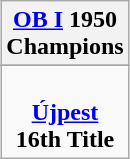<table class="wikitable" style="text-align: center; margin: 0 auto;">
<tr>
<th><a href='#'>OB I</a> 1950<br>Champions</th>
</tr>
<tr>
</tr>
<tr>
<td> <br><strong><a href='#'>Újpest</a></strong><br><strong>16th Title</strong></td>
</tr>
</table>
